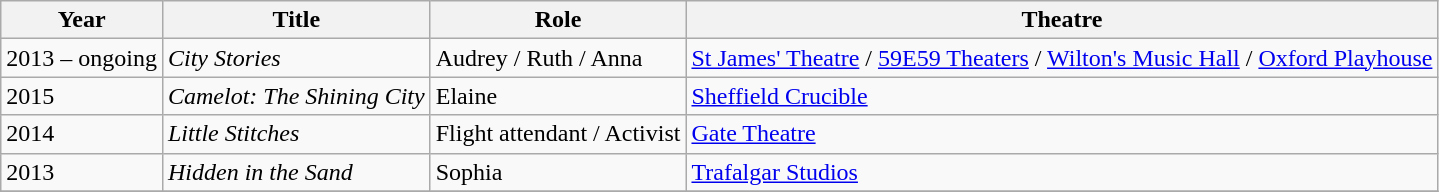<table class="wikitable sortable">
<tr>
<th>Year</th>
<th>Title</th>
<th>Role</th>
<th>Theatre</th>
</tr>
<tr>
<td>2013 – ongoing</td>
<td><em>City Stories</em></td>
<td>Audrey / Ruth / Anna</td>
<td><a href='#'>St James' Theatre</a> / <a href='#'>59E59 Theaters</a> / <a href='#'>Wilton's Music Hall</a> / <a href='#'>Oxford Playhouse</a></td>
</tr>
<tr>
<td>2015</td>
<td><em>Camelot: The Shining City</em></td>
<td>Elaine</td>
<td><a href='#'>Sheffield Crucible</a></td>
</tr>
<tr>
<td>2014</td>
<td><em>Little Stitches</em></td>
<td>Flight attendant / Activist</td>
<td><a href='#'>Gate Theatre</a></td>
</tr>
<tr>
<td>2013</td>
<td><em>Hidden in the Sand</em></td>
<td>Sophia</td>
<td><a href='#'>Trafalgar Studios</a></td>
</tr>
<tr>
</tr>
</table>
